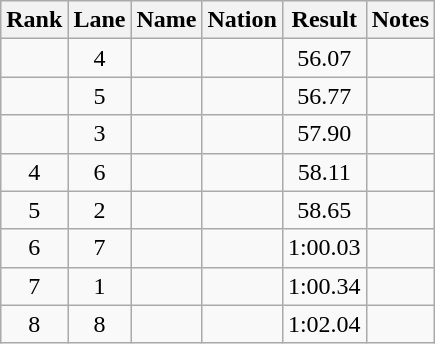<table class="wikitable sortable" style="text-align:center">
<tr>
<th>Rank</th>
<th>Lane</th>
<th>Name</th>
<th>Nation</th>
<th>Result</th>
<th>Notes</th>
</tr>
<tr>
<td></td>
<td>4</td>
<td align="left"></td>
<td align="left"></td>
<td>56.07</td>
<td></td>
</tr>
<tr>
<td></td>
<td>5</td>
<td align="left"></td>
<td align="left"></td>
<td>56.77</td>
<td></td>
</tr>
<tr>
<td></td>
<td>3</td>
<td align="left"></td>
<td align="left"></td>
<td>57.90</td>
<td></td>
</tr>
<tr>
<td>4</td>
<td>6</td>
<td align="left"></td>
<td align="left"></td>
<td>58.11</td>
<td></td>
</tr>
<tr>
<td>5</td>
<td>2</td>
<td align="left"></td>
<td align="left"></td>
<td>58.65</td>
<td></td>
</tr>
<tr>
<td>6</td>
<td>7</td>
<td align="left"></td>
<td align="left"></td>
<td>1:00.03</td>
<td></td>
</tr>
<tr>
<td>7</td>
<td>1</td>
<td align="left"></td>
<td align="left"></td>
<td>1:00.34</td>
<td></td>
</tr>
<tr>
<td>8</td>
<td>8</td>
<td align="left"></td>
<td align="left"></td>
<td>1:02.04</td>
<td></td>
</tr>
</table>
